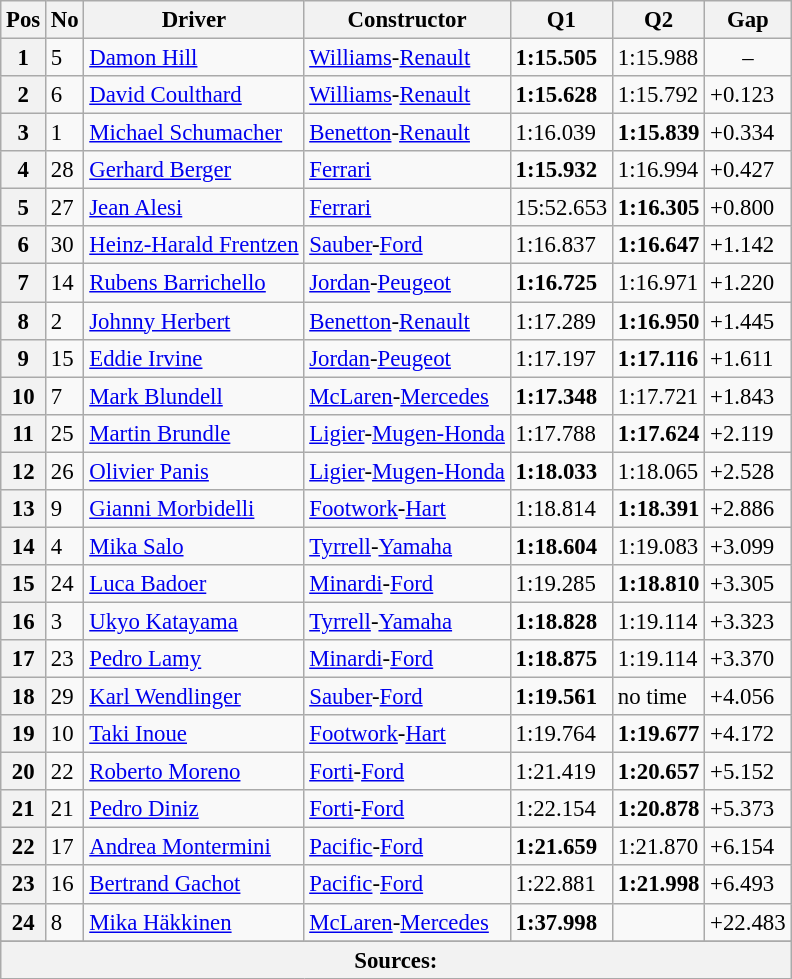<table class="wikitable sortable" style="font-size: 95%;">
<tr>
<th>Pos</th>
<th>No</th>
<th>Driver</th>
<th>Constructor</th>
<th>Q1</th>
<th>Q2</th>
<th>Gap</th>
</tr>
<tr>
<th>1</th>
<td>5</td>
<td> <a href='#'>Damon Hill</a></td>
<td><a href='#'>Williams</a>-<a href='#'>Renault</a></td>
<td><strong>1:15.505</strong></td>
<td>1:15.988</td>
<td align="center">–</td>
</tr>
<tr>
<th>2</th>
<td>6</td>
<td> <a href='#'>David Coulthard</a></td>
<td><a href='#'>Williams</a>-<a href='#'>Renault</a></td>
<td><strong>1:15.628</strong></td>
<td>1:15.792</td>
<td>+0.123</td>
</tr>
<tr>
<th>3</th>
<td>1</td>
<td> <a href='#'>Michael Schumacher</a></td>
<td><a href='#'>Benetton</a>-<a href='#'>Renault</a></td>
<td>1:16.039</td>
<td><strong>1:15.839</strong></td>
<td>+0.334</td>
</tr>
<tr>
<th>4</th>
<td>28</td>
<td> <a href='#'>Gerhard Berger</a></td>
<td><a href='#'>Ferrari</a></td>
<td><strong>1:15.932</strong></td>
<td>1:16.994</td>
<td>+0.427</td>
</tr>
<tr>
<th>5</th>
<td>27</td>
<td> <a href='#'>Jean Alesi</a></td>
<td><a href='#'>Ferrari</a></td>
<td>15:52.653</td>
<td><strong>1:16.305</strong></td>
<td>+0.800</td>
</tr>
<tr>
<th>6</th>
<td>30</td>
<td> <a href='#'>Heinz-Harald Frentzen</a></td>
<td><a href='#'>Sauber</a>-<a href='#'>Ford</a></td>
<td>1:16.837</td>
<td><strong>1:16.647</strong></td>
<td>+1.142</td>
</tr>
<tr>
<th>7</th>
<td>14</td>
<td> <a href='#'>Rubens Barrichello</a></td>
<td><a href='#'>Jordan</a>-<a href='#'>Peugeot</a></td>
<td><strong>1:16.725</strong></td>
<td>1:16.971</td>
<td>+1.220</td>
</tr>
<tr>
<th>8</th>
<td>2</td>
<td> <a href='#'>Johnny Herbert</a></td>
<td><a href='#'>Benetton</a>-<a href='#'>Renault</a></td>
<td>1:17.289</td>
<td><strong>1:16.950</strong></td>
<td>+1.445</td>
</tr>
<tr>
<th>9</th>
<td>15</td>
<td> <a href='#'>Eddie Irvine</a></td>
<td><a href='#'>Jordan</a>-<a href='#'>Peugeot</a></td>
<td>1:17.197</td>
<td><strong>1:17.116</strong></td>
<td>+1.611</td>
</tr>
<tr>
<th>10</th>
<td>7</td>
<td> <a href='#'>Mark Blundell</a></td>
<td><a href='#'>McLaren</a>-<a href='#'>Mercedes</a></td>
<td><strong>1:17.348</strong></td>
<td>1:17.721</td>
<td>+1.843</td>
</tr>
<tr>
<th>11</th>
<td>25</td>
<td> <a href='#'>Martin Brundle</a></td>
<td><a href='#'>Ligier</a>-<a href='#'>Mugen-Honda</a></td>
<td>1:17.788</td>
<td><strong>1:17.624</strong></td>
<td>+2.119</td>
</tr>
<tr>
<th>12</th>
<td>26</td>
<td> <a href='#'>Olivier Panis</a></td>
<td><a href='#'>Ligier</a>-<a href='#'>Mugen-Honda</a></td>
<td><strong>1:18.033</strong></td>
<td>1:18.065</td>
<td>+2.528</td>
</tr>
<tr>
<th>13</th>
<td>9</td>
<td> <a href='#'>Gianni Morbidelli</a></td>
<td><a href='#'>Footwork</a>-<a href='#'>Hart</a></td>
<td>1:18.814</td>
<td><strong>1:18.391</strong></td>
<td>+2.886</td>
</tr>
<tr>
<th>14</th>
<td>4</td>
<td> <a href='#'>Mika Salo</a></td>
<td><a href='#'>Tyrrell</a>-<a href='#'>Yamaha</a></td>
<td><strong>1:18.604</strong></td>
<td>1:19.083</td>
<td>+3.099</td>
</tr>
<tr>
<th>15</th>
<td>24</td>
<td> <a href='#'>Luca Badoer</a></td>
<td><a href='#'>Minardi</a>-<a href='#'>Ford</a></td>
<td>1:19.285</td>
<td><strong>1:18.810</strong></td>
<td>+3.305</td>
</tr>
<tr>
<th>16</th>
<td>3</td>
<td> <a href='#'>Ukyo Katayama</a></td>
<td><a href='#'>Tyrrell</a>-<a href='#'>Yamaha</a></td>
<td><strong>1:18.828</strong></td>
<td>1:19.114</td>
<td>+3.323</td>
</tr>
<tr>
<th>17</th>
<td>23</td>
<td> <a href='#'>Pedro Lamy</a></td>
<td><a href='#'>Minardi</a>-<a href='#'>Ford</a></td>
<td><strong>1:18.875</strong></td>
<td>1:19.114</td>
<td>+3.370</td>
</tr>
<tr>
<th>18</th>
<td>29</td>
<td> <a href='#'>Karl Wendlinger</a></td>
<td><a href='#'>Sauber</a>-<a href='#'>Ford</a></td>
<td><strong>1:19.561</strong></td>
<td>no time</td>
<td>+4.056</td>
</tr>
<tr>
<th>19</th>
<td>10</td>
<td> <a href='#'>Taki Inoue</a></td>
<td><a href='#'>Footwork</a>-<a href='#'>Hart</a></td>
<td>1:19.764</td>
<td><strong>1:19.677</strong></td>
<td>+4.172</td>
</tr>
<tr>
<th>20</th>
<td>22</td>
<td> <a href='#'>Roberto Moreno</a></td>
<td><a href='#'>Forti</a>-<a href='#'>Ford</a></td>
<td>1:21.419</td>
<td><strong>1:20.657</strong></td>
<td>+5.152</td>
</tr>
<tr>
<th>21</th>
<td>21</td>
<td> <a href='#'>Pedro Diniz</a></td>
<td><a href='#'>Forti</a>-<a href='#'>Ford</a></td>
<td>1:22.154</td>
<td><strong>1:20.878</strong></td>
<td>+5.373</td>
</tr>
<tr>
<th>22</th>
<td>17</td>
<td> <a href='#'>Andrea Montermini</a></td>
<td><a href='#'>Pacific</a>-<a href='#'>Ford</a></td>
<td><strong>1:21.659</strong></td>
<td>1:21.870</td>
<td>+6.154</td>
</tr>
<tr>
<th>23</th>
<td>16</td>
<td> <a href='#'>Bertrand Gachot</a></td>
<td><a href='#'>Pacific</a>-<a href='#'>Ford</a></td>
<td>1:22.881</td>
<td><strong>1:21.998</strong></td>
<td>+6.493</td>
</tr>
<tr>
<th>24</th>
<td>8</td>
<td> <a href='#'>Mika Häkkinen</a></td>
<td><a href='#'>McLaren</a>-<a href='#'>Mercedes</a></td>
<td><strong>1:37.998</strong></td>
<td></td>
<td>+22.483</td>
</tr>
<tr>
</tr>
<tr>
<th colspan="7">Sources:</th>
</tr>
</table>
